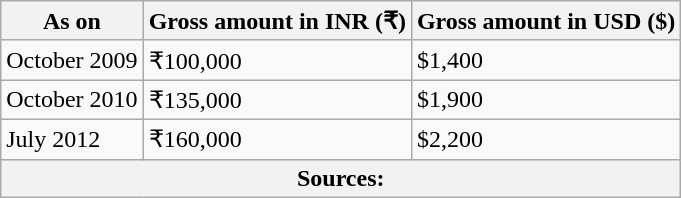<table class="wikitable">
<tr>
<th>As on</th>
<th>Gross amount in INR (₹)</th>
<th>Gross amount in USD ($)</th>
</tr>
<tr>
<td>October 2009</td>
<td>₹100,000</td>
<td>$1,400</td>
</tr>
<tr>
<td>October 2010</td>
<td>₹135,000</td>
<td>$1,900</td>
</tr>
<tr>
<td>July 2012</td>
<td>₹160,000</td>
<td>$2,200</td>
</tr>
<tr>
<th colspan="3">Sources:</th>
</tr>
</table>
